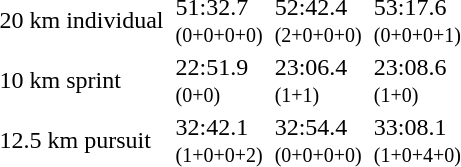<table>
<tr>
<td>20 km individual<br><em></em></td>
<td></td>
<td>51:32.7<br><small>(0+0+0+0)</small></td>
<td></td>
<td>52:42.4<br><small>(2+0+0+0)</small></td>
<td></td>
<td>53:17.6<br><small>(0+0+0+1)</small></td>
</tr>
<tr>
<td>10 km sprint<br><em></em></td>
<td></td>
<td>22:51.9<br><small>(0+0)</small></td>
<td></td>
<td>23:06.4<br><small>(1+1)</small></td>
<td></td>
<td>23:08.6<br><small>(1+0)</small></td>
</tr>
<tr>
<td>12.5 km pursuit<br><em></em></td>
<td></td>
<td>32:42.1<br><small>(1+0+0+2)</small></td>
<td></td>
<td>32:54.4<br><small>(0+0+0+0)</small></td>
<td></td>
<td>33:08.1<br><small>(1+0+4+0)</small></td>
</tr>
</table>
